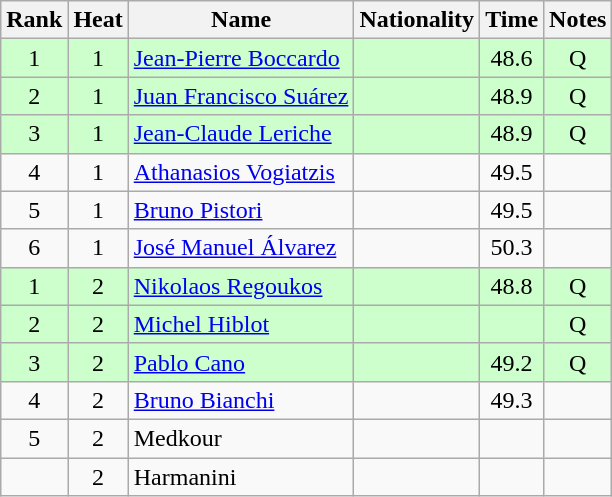<table class="wikitable sortable" style="text-align:center">
<tr>
<th>Rank</th>
<th>Heat</th>
<th>Name</th>
<th>Nationality</th>
<th>Time</th>
<th>Notes</th>
</tr>
<tr bgcolor=ccffcc>
<td>1</td>
<td>1</td>
<td align=left><a href='#'>Jean-Pierre Boccardo</a></td>
<td align=left></td>
<td>48.6</td>
<td>Q</td>
</tr>
<tr bgcolor=ccffcc>
<td>2</td>
<td>1</td>
<td align=left><a href='#'>Juan Francisco Suárez</a></td>
<td align=left></td>
<td>48.9</td>
<td>Q</td>
</tr>
<tr bgcolor=ccffcc>
<td>3</td>
<td>1</td>
<td align=left><a href='#'>Jean-Claude Leriche</a></td>
<td align=left></td>
<td>48.9</td>
<td>Q</td>
</tr>
<tr>
<td>4</td>
<td>1</td>
<td align=left><a href='#'>Athanasios Vogiatzis</a></td>
<td align=left></td>
<td>49.5</td>
<td></td>
</tr>
<tr>
<td>5</td>
<td>1</td>
<td align=left><a href='#'>Bruno Pistori</a></td>
<td align=left></td>
<td>49.5</td>
<td></td>
</tr>
<tr>
<td>6</td>
<td>1</td>
<td align=left><a href='#'>José Manuel Álvarez</a></td>
<td align=left></td>
<td>50.3</td>
<td></td>
</tr>
<tr bgcolor=ccffcc>
<td>1</td>
<td>2</td>
<td align=left><a href='#'>Nikolaos Regoukos</a></td>
<td align=left></td>
<td>48.8</td>
<td>Q</td>
</tr>
<tr bgcolor=ccffcc>
<td>2</td>
<td>2</td>
<td align=left><a href='#'>Michel Hiblot</a></td>
<td align=left></td>
<td></td>
<td>Q</td>
</tr>
<tr bgcolor=ccffcc>
<td>3</td>
<td>2</td>
<td align=left><a href='#'>Pablo Cano</a></td>
<td align=left></td>
<td>49.2</td>
<td>Q</td>
</tr>
<tr>
<td>4</td>
<td>2</td>
<td align=left><a href='#'>Bruno Bianchi</a></td>
<td align=left></td>
<td>49.3</td>
<td></td>
</tr>
<tr>
<td>5</td>
<td>2</td>
<td align=left>Medkour</td>
<td align=left></td>
<td></td>
<td></td>
</tr>
<tr>
<td></td>
<td>2</td>
<td align=left>Harmanini</td>
<td align=left></td>
<td></td>
<td></td>
</tr>
</table>
